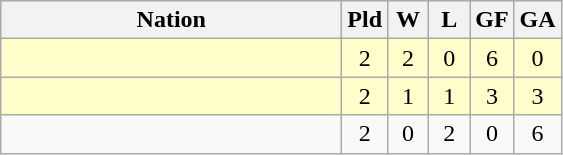<table class=wikitable style="text-align:center">
<tr>
<th width=220]]>Nation</th>
<th width=20]]>Pld</th>
<th width=20>W</th>
<th width=20]]>L</th>
<th width=20]]>GF</th>
<th width=20]]>GA</th>
</tr>
<tr bgcolor=#ffffcc>
<td align=left></td>
<td>2</td>
<td>2</td>
<td>0</td>
<td>6</td>
<td>0</td>
</tr>
<tr bgcolor=#ffffcc>
<td align=left></td>
<td>2</td>
<td>1</td>
<td>1</td>
<td>3</td>
<td>3</td>
</tr>
<tr>
<td align=left></td>
<td>2</td>
<td>0</td>
<td>2</td>
<td>0</td>
<td>6</td>
</tr>
</table>
